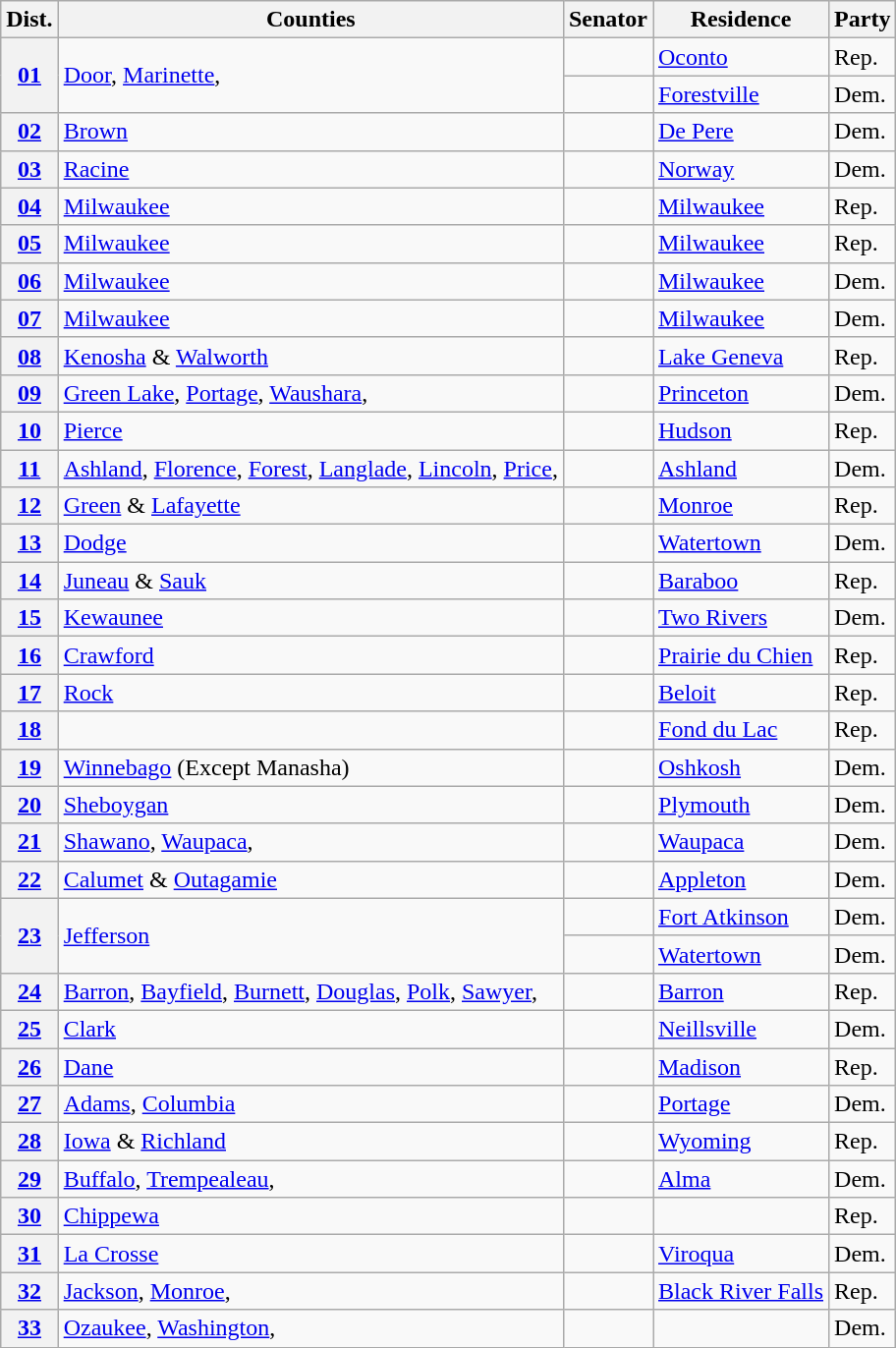<table class="wikitable sortable">
<tr>
<th>Dist.</th>
<th>Counties</th>
<th>Senator</th>
<th>Residence</th>
<th>Party</th>
</tr>
<tr>
<th rowspan="2"><a href='#'>01</a></th>
<td rowspan="2"><a href='#'>Door</a>, <a href='#'>Marinette</a>, </td>
<td> </td>
<td><a href='#'>Oconto</a></td>
<td>Rep.</td>
</tr>
<tr>
<td> </td>
<td><a href='#'>Forestville</a></td>
<td>Dem.</td>
</tr>
<tr>
<th><a href='#'>02</a></th>
<td><a href='#'>Brown</a> </td>
<td></td>
<td><a href='#'>De Pere</a></td>
<td>Dem.</td>
</tr>
<tr>
<th><a href='#'>03</a></th>
<td><a href='#'>Racine</a></td>
<td></td>
<td><a href='#'>Norway</a></td>
<td>Dem.</td>
</tr>
<tr>
<th><a href='#'>04</a></th>
<td><a href='#'>Milwaukee</a> </td>
<td></td>
<td><a href='#'>Milwaukee</a></td>
<td>Rep.</td>
</tr>
<tr>
<th><a href='#'>05</a></th>
<td><a href='#'>Milwaukee</a> </td>
<td></td>
<td><a href='#'>Milwaukee</a></td>
<td>Rep.</td>
</tr>
<tr>
<th><a href='#'>06</a></th>
<td><a href='#'>Milwaukee</a> </td>
<td></td>
<td><a href='#'>Milwaukee</a></td>
<td>Dem.</td>
</tr>
<tr>
<th><a href='#'>07</a></th>
<td><a href='#'>Milwaukee</a> </td>
<td></td>
<td><a href='#'>Milwaukee</a></td>
<td>Dem.</td>
</tr>
<tr>
<th><a href='#'>08</a></th>
<td><a href='#'>Kenosha</a> & <a href='#'>Walworth</a></td>
<td></td>
<td><a href='#'>Lake Geneva</a></td>
<td>Rep.</td>
</tr>
<tr>
<th><a href='#'>09</a></th>
<td><a href='#'>Green Lake</a>, <a href='#'>Portage</a>, <a href='#'>Waushara</a>, </td>
<td></td>
<td><a href='#'>Princeton</a></td>
<td>Dem.</td>
</tr>
<tr>
<th><a href='#'>10</a></th>
<td><a href='#'>Pierce</a> </td>
<td></td>
<td><a href='#'>Hudson</a></td>
<td>Rep.</td>
</tr>
<tr>
<th><a href='#'>11</a></th>
<td><a href='#'>Ashland</a>, <a href='#'>Florence</a>, <a href='#'>Forest</a>, <a href='#'>Langlade</a>, <a href='#'>Lincoln</a>, <a href='#'>Price</a>, </td>
<td></td>
<td><a href='#'>Ashland</a></td>
<td>Dem.</td>
</tr>
<tr>
<th><a href='#'>12</a></th>
<td><a href='#'>Green</a> & <a href='#'>Lafayette</a></td>
<td></td>
<td><a href='#'>Monroe</a></td>
<td>Rep.</td>
</tr>
<tr>
<th><a href='#'>13</a></th>
<td><a href='#'>Dodge</a></td>
<td></td>
<td><a href='#'>Watertown</a></td>
<td>Dem.</td>
</tr>
<tr>
<th><a href='#'>14</a></th>
<td><a href='#'>Juneau</a> & <a href='#'>Sauk</a></td>
<td></td>
<td><a href='#'>Baraboo</a></td>
<td>Rep.</td>
</tr>
<tr>
<th><a href='#'>15</a></th>
<td><a href='#'>Kewaunee</a> </td>
<td></td>
<td><a href='#'>Two Rivers</a></td>
<td>Dem.</td>
</tr>
<tr>
<th><a href='#'>16</a></th>
<td><a href='#'>Crawford</a> </td>
<td></td>
<td><a href='#'>Prairie du Chien</a></td>
<td>Rep.</td>
</tr>
<tr>
<th><a href='#'>17</a></th>
<td><a href='#'>Rock</a></td>
<td></td>
<td><a href='#'>Beloit</a></td>
<td>Rep.</td>
</tr>
<tr>
<th><a href='#'>18</a></th>
<td> </td>
<td></td>
<td><a href='#'>Fond du Lac</a></td>
<td>Rep.</td>
</tr>
<tr>
<th><a href='#'>19</a></th>
<td><a href='#'>Winnebago</a> (Except Manasha)</td>
<td></td>
<td><a href='#'>Oshkosh</a></td>
<td>Dem.</td>
</tr>
<tr>
<th><a href='#'>20</a></th>
<td><a href='#'>Sheboygan</a> </td>
<td></td>
<td><a href='#'>Plymouth</a></td>
<td>Dem.</td>
</tr>
<tr>
<th><a href='#'>21</a></th>
<td><a href='#'>Shawano</a>, <a href='#'>Waupaca</a>, </td>
<td></td>
<td><a href='#'>Waupaca</a></td>
<td>Dem.</td>
</tr>
<tr>
<th><a href='#'>22</a></th>
<td><a href='#'>Calumet</a> & <a href='#'>Outagamie</a></td>
<td></td>
<td><a href='#'>Appleton</a></td>
<td>Dem.</td>
</tr>
<tr>
<th rowspan="2"><a href='#'>23</a></th>
<td rowspan="2"><a href='#'>Jefferson</a> </td>
<td> </td>
<td><a href='#'>Fort Atkinson</a></td>
<td>Dem.</td>
</tr>
<tr>
<td> </td>
<td><a href='#'>Watertown</a></td>
<td>Dem.</td>
</tr>
<tr>
<th><a href='#'>24</a></th>
<td><a href='#'>Barron</a>, <a href='#'>Bayfield</a>, <a href='#'>Burnett</a>, <a href='#'>Douglas</a>, <a href='#'>Polk</a>, <a href='#'>Sawyer</a>, </td>
<td></td>
<td><a href='#'>Barron</a></td>
<td>Rep.</td>
</tr>
<tr>
<th><a href='#'>25</a></th>
<td><a href='#'>Clark</a> </td>
<td></td>
<td><a href='#'>Neillsville</a></td>
<td>Dem.</td>
</tr>
<tr>
<th><a href='#'>26</a></th>
<td><a href='#'>Dane</a></td>
<td></td>
<td><a href='#'>Madison</a></td>
<td>Rep.</td>
</tr>
<tr>
<th><a href='#'>27</a></th>
<td><a href='#'>Adams</a>, <a href='#'>Columbia</a> </td>
<td></td>
<td><a href='#'>Portage</a></td>
<td>Dem.</td>
</tr>
<tr>
<th><a href='#'>28</a></th>
<td><a href='#'>Iowa</a> & <a href='#'>Richland</a></td>
<td></td>
<td><a href='#'>Wyoming</a></td>
<td>Rep.</td>
</tr>
<tr>
<th><a href='#'>29</a></th>
<td><a href='#'>Buffalo</a>, <a href='#'>Trempealeau</a>,  </td>
<td></td>
<td><a href='#'>Alma</a></td>
<td>Dem.</td>
</tr>
<tr>
<th><a href='#'>30</a></th>
<td><a href='#'>Chippewa</a> </td>
<td></td>
<td></td>
<td>Rep.</td>
</tr>
<tr>
<th><a href='#'>31</a></th>
<td><a href='#'>La Crosse</a> </td>
<td></td>
<td><a href='#'>Viroqua</a></td>
<td>Dem.</td>
</tr>
<tr>
<th><a href='#'>32</a></th>
<td><a href='#'>Jackson</a>, <a href='#'>Monroe</a>, </td>
<td></td>
<td><a href='#'>Black River Falls</a></td>
<td>Rep.</td>
</tr>
<tr>
<th><a href='#'>33</a></th>
<td><a href='#'>Ozaukee</a>, <a href='#'>Washington</a>, </td>
<td></td>
<td></td>
<td>Dem.</td>
</tr>
</table>
